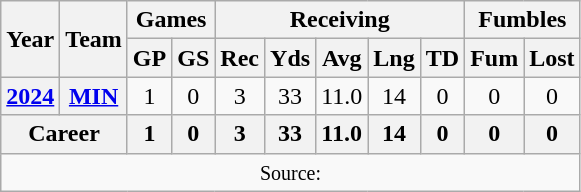<table class=wikitable style="text-align:center;">
<tr>
<th rowspan="2">Year</th>
<th rowspan="2">Team</th>
<th colspan="2">Games</th>
<th colspan="5">Receiving</th>
<th colspan="2">Fumbles</th>
</tr>
<tr>
<th>GP</th>
<th>GS</th>
<th>Rec</th>
<th>Yds</th>
<th>Avg</th>
<th>Lng</th>
<th>TD</th>
<th>Fum</th>
<th>Lost</th>
</tr>
<tr>
<th><a href='#'>2024</a></th>
<th><a href='#'>MIN</a></th>
<td>1</td>
<td>0</td>
<td>3</td>
<td>33</td>
<td>11.0</td>
<td>14</td>
<td>0</td>
<td>0</td>
<td>0</td>
</tr>
<tr>
<th colspan="2">Career</th>
<th>1</th>
<th>0</th>
<th>3</th>
<th>33</th>
<th>11.0</th>
<th>14</th>
<th>0</th>
<th>0</th>
<th>0</th>
</tr>
<tr>
<td colspan="11"><small>Source: </small></td>
</tr>
</table>
